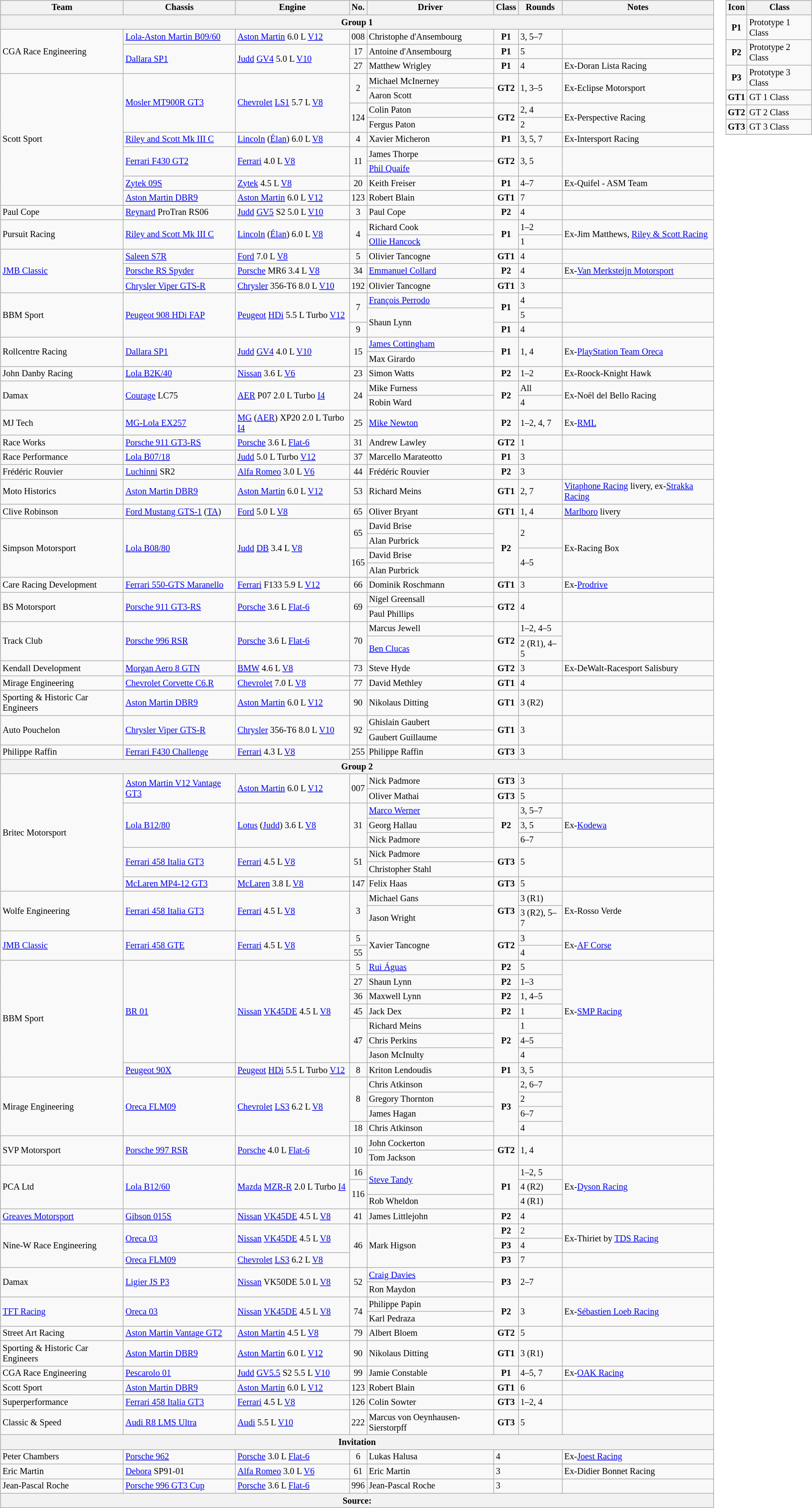<table>
<tr>
<td><br><table class="wikitable" style="font-size: 85%;">
<tr>
<th>Team</th>
<th>Chassis</th>
<th>Engine</th>
<th>No.</th>
<th>Driver</th>
<th>Class</th>
<th>Rounds</th>
<th>Notes</th>
</tr>
<tr>
<th colspan=8>Group 1</th>
</tr>
<tr>
<td rowspan=3> CGA Race Engineering</td>
<td><a href='#'>Lola-Aston Martin B09/60</a></td>
<td><a href='#'>Aston Martin</a> 6.0 L <a href='#'>V12</a></td>
<td align=center>008</td>
<td> Christophe d'Ansembourg</td>
<td align=center><strong><span>P1</span></strong></td>
<td>3, 5–7</td>
<td></td>
</tr>
<tr>
<td rowspan=2><a href='#'>Dallara SP1</a></td>
<td rowspan=2><a href='#'>Judd</a> <a href='#'>GV4</a> 5.0 L <a href='#'>V10</a></td>
<td align=center>17</td>
<td> Antoine d'Ansembourg</td>
<td align=center><strong><span>P1</span></strong></td>
<td>5</td>
<td></td>
</tr>
<tr>
<td align=center>27</td>
<td> Matthew Wrigley</td>
<td align=center><strong><span>P1</span></strong></td>
<td>4</td>
<td>Ex-Doran Lista Racing</td>
</tr>
<tr>
<td rowspan=9> Scott Sport</td>
<td rowspan=4><a href='#'>Mosler MT900R GT3</a></td>
<td rowspan=4><a href='#'>Chevrolet</a> <a href='#'>LS1</a> 5.7 L <a href='#'>V8</a></td>
<td rowspan=2 align=center>2</td>
<td> Michael McInerney</td>
<td rowspan=2 align=center><strong><span>GT2</span></strong></td>
<td rowspan=2>1, 3–5</td>
<td rowspan=2>Ex-Eclipse Motorsport</td>
</tr>
<tr>
<td> Aaron Scott</td>
</tr>
<tr>
<td rowspan=2 align=center>124</td>
<td> Colin Paton</td>
<td rowspan=2 align=center><strong><span>GT2</span></strong></td>
<td>2, 4</td>
<td rowspan=2>Ex-Perspective Racing</td>
</tr>
<tr>
<td> Fergus Paton</td>
<td>2</td>
</tr>
<tr>
<td><a href='#'>Riley and Scott Mk III C</a></td>
<td><a href='#'>Lincoln</a> (<a href='#'>Élan</a>) 6.0 L <a href='#'>V8</a></td>
<td align=center>4</td>
<td> Xavier Micheron</td>
<td align=center><strong><span>P1</span></strong></td>
<td>3, 5, 7</td>
<td>Ex-Intersport Racing</td>
</tr>
<tr>
<td rowspan=2><a href='#'>Ferrari F430 GT2</a></td>
<td rowspan=2><a href='#'>Ferrari</a> 4.0 L <a href='#'>V8</a></td>
<td rowspan=2 align=center>11</td>
<td> James Thorpe</td>
<td rowspan=2 align=center><strong><span>GT2</span></strong></td>
<td rowspan=2>3, 5</td>
<td rowspan=2></td>
</tr>
<tr>
<td> <a href='#'>Phil Quaife</a></td>
</tr>
<tr>
<td><a href='#'>Zytek 09S</a></td>
<td><a href='#'>Zytek</a> 4.5 L <a href='#'>V8</a></td>
<td align=center>20</td>
<td> Keith Freiser</td>
<td align=center><strong><span>P1</span></strong></td>
<td>4–7</td>
<td>Ex-Quifel - ASM Team</td>
</tr>
<tr>
<td><a href='#'>Aston Martin DBR9</a></td>
<td><a href='#'>Aston Martin</a> 6.0 L <a href='#'>V12</a></td>
<td align=center>123</td>
<td> Robert Blain</td>
<td align=center><strong><span>GT1</span></strong></td>
<td>7</td>
<td></td>
</tr>
<tr>
<td> Paul Cope</td>
<td><a href='#'>Reynard</a> ProTran RS06</td>
<td><a href='#'>Judd</a> <a href='#'>GV5</a> S2 5.0 L <a href='#'>V10</a></td>
<td align=center>3</td>
<td> Paul Cope</td>
<td align=center><strong><span>P2</span></strong></td>
<td>4</td>
<td></td>
</tr>
<tr>
<td rowspan=2> Pursuit Racing</td>
<td rowspan=2><a href='#'>Riley and Scott Mk III C</a></td>
<td rowspan=2><a href='#'>Lincoln</a> (<a href='#'>Élan</a>) 6.0 L <a href='#'>V8</a></td>
<td rowspan=2 align=center>4</td>
<td> Richard Cook</td>
<td rowspan=2 align=center><strong><span>P1</span></strong></td>
<td>1–2</td>
<td rowspan=2>Ex-Jim Matthews, <a href='#'>Riley & Scott Racing</a></td>
</tr>
<tr>
<td> <a href='#'>Ollie Hancock</a></td>
<td>1</td>
</tr>
<tr>
<td rowspan=3> <a href='#'>JMB Classic</a></td>
<td><a href='#'>Saleen S7R</a></td>
<td><a href='#'>Ford</a> 7.0 L <a href='#'>V8</a></td>
<td align=center>5</td>
<td> Olivier Tancogne</td>
<td align=center><strong><span>GT1</span></strong></td>
<td>4</td>
<td></td>
</tr>
<tr>
<td><a href='#'>Porsche RS Spyder</a></td>
<td><a href='#'>Porsche</a> MR6 3.4 L <a href='#'>V8</a></td>
<td align=center>34</td>
<td> <a href='#'>Emmanuel Collard</a></td>
<td align=center><strong><span>P2</span></strong></td>
<td>4</td>
<td>Ex-<a href='#'>Van Merksteijn Motorsport</a></td>
</tr>
<tr>
<td><a href='#'>Chrysler Viper GTS-R</a></td>
<td><a href='#'>Chrysler</a> 356-T6 8.0 L <a href='#'>V10</a></td>
<td align=center>192</td>
<td> Olivier Tancogne</td>
<td align=center><strong><span>GT1</span></strong></td>
<td>3</td>
<td></td>
</tr>
<tr>
<td rowspan=3> BBM Sport</td>
<td rowspan=3><a href='#'>Peugeot 908 HDi FAP</a></td>
<td rowspan=3><a href='#'>Peugeot</a> <a href='#'>HDi</a> 5.5 L Turbo <a href='#'>V12</a></td>
<td rowspan=2 align=center>7</td>
<td> <a href='#'>François Perrodo</a></td>
<td rowspan=2 align=center><strong><span>P1</span></strong></td>
<td>4</td>
<td rowspan=2></td>
</tr>
<tr>
<td rowspan=2> Shaun Lynn</td>
<td>5</td>
</tr>
<tr>
<td align=center>9</td>
<td align=center><strong><span>P1</span></strong></td>
<td>4</td>
<td></td>
</tr>
<tr>
<td rowspan=2> Rollcentre Racing</td>
<td rowspan=2><a href='#'>Dallara SP1</a></td>
<td rowspan=2><a href='#'>Judd</a> <a href='#'>GV4</a> 4.0 L <a href='#'>V10</a></td>
<td rowspan=2 align=center>15</td>
<td> <a href='#'>James Cottingham</a></td>
<td rowspan=2 align=center><strong><span>P1</span></strong></td>
<td rowspan=2>1, 4</td>
<td rowspan=2>Ex-<a href='#'>PlayStation Team Oreca</a></td>
</tr>
<tr>
<td> Max Girardo</td>
</tr>
<tr>
<td> John Danby Racing</td>
<td><a href='#'>Lola B2K/40</a></td>
<td><a href='#'>Nissan</a> 3.6 L <a href='#'>V6</a></td>
<td align=center>23</td>
<td> Simon Watts</td>
<td align=center><strong><span>P2</span></strong></td>
<td>1–2</td>
<td>Ex-Roock-Knight Hawk</td>
</tr>
<tr>
<td rowspan=2> Damax</td>
<td rowspan=2><a href='#'>Courage</a> LC75</td>
<td rowspan=2><a href='#'>AER</a> P07 2.0 L Turbo <a href='#'>I4</a></td>
<td rowspan=2 align=center>24</td>
<td> Mike Furness</td>
<td rowspan=2 align=center><strong><span>P2</span></strong></td>
<td>All</td>
<td rowspan=2>Ex-Noël del Bello Racing</td>
</tr>
<tr>
<td> Robin Ward</td>
<td>4</td>
</tr>
<tr>
<td> MJ Tech</td>
<td><a href='#'>MG-Lola EX257</a></td>
<td><a href='#'>MG</a> (<a href='#'>AER</a>) XP20 2.0 L Turbo <a href='#'>I4</a></td>
<td align=center>25</td>
<td> <a href='#'>Mike Newton</a></td>
<td align=center><strong><span>P2</span></strong></td>
<td>1–2, 4, 7</td>
<td>Ex-<a href='#'>RML</a></td>
</tr>
<tr>
<td> Race Works</td>
<td><a href='#'>Porsche 911 GT3-RS</a></td>
<td><a href='#'>Porsche</a> 3.6 L <a href='#'>Flat-6</a></td>
<td align=center>31</td>
<td> Andrew Lawley</td>
<td align=center><strong><span>GT2</span></strong></td>
<td>1</td>
<td></td>
</tr>
<tr>
<td> Race Performance</td>
<td><a href='#'>Lola B07/18</a></td>
<td><a href='#'>Judd</a> 5.0 L Turbo <a href='#'>V12</a></td>
<td align=center>37</td>
<td> Marcello Marateotto</td>
<td align=center><strong><span>P1</span></strong></td>
<td>3</td>
<td></td>
</tr>
<tr>
<td> Frédéric Rouvier</td>
<td><a href='#'>Luchinni</a> SR2</td>
<td><a href='#'>Alfa Romeo</a> 3.0 L <a href='#'>V6</a></td>
<td align=center>44</td>
<td> Frédéric Rouvier</td>
<td align=center><strong><span>P2</span></strong></td>
<td>3</td>
<td></td>
</tr>
<tr>
<td> Moto Historics</td>
<td><a href='#'>Aston Martin DBR9</a></td>
<td><a href='#'>Aston Martin</a> 6.0 L <a href='#'>V12</a></td>
<td align=center>53</td>
<td> Richard Meins</td>
<td align=center><strong><span>GT1</span></strong></td>
<td>2, 7</td>
<td><a href='#'>Vitaphone Racing</a> livery, ex-<a href='#'>Strakka Racing</a></td>
</tr>
<tr>
<td> Clive Robinson</td>
<td><a href='#'>Ford Mustang GTS-1</a> (<a href='#'>TA</a>)</td>
<td><a href='#'>Ford</a> 5.0 L <a href='#'>V8</a></td>
<td align=center>65</td>
<td> Oliver Bryant</td>
<td align=center><strong><span>GT1</span></strong></td>
<td>1, 4</td>
<td><a href='#'>Marlboro</a> livery</td>
</tr>
<tr>
<td rowspan=4> Simpson Motorsport</td>
<td rowspan=4><a href='#'>Lola B08/80</a></td>
<td rowspan=4><a href='#'>Judd</a> <a href='#'>DB</a> 3.4 L <a href='#'>V8</a></td>
<td rowspan=2 align=center>65</td>
<td> David Brise</td>
<td rowspan=4 align=center><strong><span>P2</span></strong></td>
<td rowspan=2>2</td>
<td rowspan=4>Ex-Racing Box</td>
</tr>
<tr>
<td> Alan Purbrick</td>
</tr>
<tr>
<td rowspan=2 align=center>165</td>
<td> David Brise</td>
<td rowspan=2>4–5</td>
</tr>
<tr>
<td> Alan Purbrick</td>
</tr>
<tr>
<td> Care Racing Development</td>
<td><a href='#'>Ferrari 550-GTS Maranello</a></td>
<td><a href='#'>Ferrari</a> F133 5.9 L <a href='#'>V12</a></td>
<td align=center>66</td>
<td> Dominik Roschmann</td>
<td align=center><strong><span>GT1</span></strong></td>
<td>3</td>
<td>Ex-<a href='#'>Prodrive</a></td>
</tr>
<tr>
<td rowspan=2> BS Motorsport</td>
<td rowspan=2><a href='#'>Porsche 911 GT3-RS</a></td>
<td rowspan=2><a href='#'>Porsche</a> 3.6 L <a href='#'>Flat-6</a></td>
<td rowspan=2 align=center>69</td>
<td> Nigel Greensall</td>
<td rowspan=2 align=center><strong><span>GT2</span></strong></td>
<td rowspan=2>4</td>
<td rowspan=2></td>
</tr>
<tr>
<td> Paul Phillips</td>
</tr>
<tr>
<td rowspan=2> Track Club</td>
<td rowspan=2><a href='#'>Porsche 996 RSR</a></td>
<td rowspan=2><a href='#'>Porsche</a> 3.6 L <a href='#'>Flat-6</a></td>
<td rowspan=2 align=center>70</td>
<td> Marcus Jewell</td>
<td rowspan=2 align=center><strong><span>GT2</span></strong></td>
<td>1–2, 4–5</td>
<td rowspan=2></td>
</tr>
<tr>
<td> <a href='#'>Ben Clucas</a></td>
<td>2 (R1), 4–5</td>
</tr>
<tr>
<td> Kendall Development</td>
<td><a href='#'>Morgan Aero 8 GTN</a></td>
<td><a href='#'>BMW</a> 4.6 L <a href='#'>V8</a></td>
<td align=center>73</td>
<td> Steve Hyde</td>
<td align=center><strong><span>GT2</span></strong></td>
<td>3</td>
<td>Ex-DeWalt-Racesport Salisbury</td>
</tr>
<tr>
<td> Mirage Engineering</td>
<td><a href='#'>Chevrolet Corvette C6.R</a></td>
<td><a href='#'>Chevrolet</a> 7.0 L <a href='#'>V8</a></td>
<td align=center>77</td>
<td> David Methley</td>
<td align=center><strong><span>GT1</span></strong></td>
<td>4</td>
<td></td>
</tr>
<tr>
<td> Sporting & Historic Car Engineers</td>
<td><a href='#'>Aston Martin DBR9</a></td>
<td><a href='#'>Aston Martin</a> 6.0 L <a href='#'>V12</a></td>
<td align=center>90</td>
<td> Nikolaus Ditting</td>
<td align=center><strong><span>GT1</span></strong></td>
<td>3 (R2)</td>
<td></td>
</tr>
<tr>
<td rowspan=2> Auto Pouchelon</td>
<td rowspan=2><a href='#'>Chrysler Viper GTS-R</a></td>
<td rowspan=2><a href='#'>Chrysler</a> 356-T6 8.0 L <a href='#'>V10</a></td>
<td rowspan=2 align=center>92</td>
<td> Ghislain Gaubert</td>
<td rowspan=2 align=center><strong><span>GT1</span></strong></td>
<td rowspan=2>3</td>
<td rowspan=2></td>
</tr>
<tr>
<td> Gaubert Guillaume</td>
</tr>
<tr>
<td> Philippe Raffin</td>
<td><a href='#'>Ferrari F430 Challenge</a></td>
<td><a href='#'>Ferrari</a> 4.3 L <a href='#'>V8</a></td>
<td align=center>255</td>
<td> Philippe Raffin</td>
<td align=center><strong><span>GT3</span></strong></td>
<td>3</td>
</tr>
<tr>
<th colspan=8>Group 2</th>
</tr>
<tr>
<td rowspan=8> Britec Motorsport</td>
<td rowspan=2><a href='#'>Aston Martin V12 Vantage GT3</a></td>
<td rowspan=2><a href='#'>Aston Martin</a> 6.0 L <a href='#'>V12</a></td>
<td rowspan=2 align=center>007</td>
<td> Nick Padmore</td>
<td align=center><strong><span>GT3</span></strong></td>
<td>3</td>
<td></td>
</tr>
<tr>
<td> Oliver Mathai</td>
<td align=center><strong><span>GT3</span></strong></td>
<td>5</td>
<td></td>
</tr>
<tr>
<td rowspan=3><a href='#'>Lola B12/80</a></td>
<td rowspan=3><a href='#'>Lotus</a> (<a href='#'>Judd</a>) 3.6 L <a href='#'>V8</a></td>
<td rowspan=3 align=center>31</td>
<td> <a href='#'>Marco Werner</a></td>
<td rowspan=3 align=center><strong><span>P2</span></strong></td>
<td>3, 5–7</td>
<td rowspan=3>Ex-<a href='#'>Kodewa</a></td>
</tr>
<tr>
<td> Georg Hallau</td>
<td>3, 5</td>
</tr>
<tr>
<td> Nick Padmore</td>
<td>6–7</td>
</tr>
<tr>
<td rowspan=2><a href='#'>Ferrari 458 Italia GT3</a></td>
<td rowspan=2><a href='#'>Ferrari</a> 4.5 L <a href='#'>V8</a></td>
<td rowspan=2 align=center>51</td>
<td> Nick Padmore</td>
<td rowspan=2 align=center><strong><span>GT3</span></strong></td>
<td rowspan=2>5</td>
<td rowspan=2></td>
</tr>
<tr>
<td> Christopher Stahl</td>
</tr>
<tr>
<td><a href='#'>McLaren MP4-12 GT3</a></td>
<td><a href='#'>McLaren</a> 3.8 L <a href='#'>V8</a></td>
<td align=center>147</td>
<td> Felix Haas</td>
<td align=center><strong><span>GT3</span></strong></td>
<td>5</td>
<td></td>
</tr>
<tr>
<td rowspan=2> Wolfe Engineering</td>
<td rowspan=2><a href='#'>Ferrari 458 Italia GT3</a></td>
<td rowspan=2><a href='#'>Ferrari</a> 4.5 L <a href='#'>V8</a></td>
<td rowspan=2 align=center>3</td>
<td> Michael Gans</td>
<td rowspan=2 align=center><strong><span>GT3</span></strong></td>
<td>3 (R1)</td>
<td rowspan=2>Ex-Rosso Verde</td>
</tr>
<tr>
<td> Jason Wright</td>
<td>3 (R2), 5–7</td>
</tr>
<tr>
<td rowspan=2> <a href='#'>JMB Classic</a></td>
<td rowspan=2><a href='#'>Ferrari 458 GTE</a></td>
<td rowspan=2><a href='#'>Ferrari</a> 4.5 L <a href='#'>V8</a></td>
<td align=center>5</td>
<td rowspan=2> Xavier Tancogne</td>
<td rowspan=2 align=center><strong><span>GT2</span></strong></td>
<td>3</td>
<td rowspan=2>Ex-<a href='#'>AF Corse</a></td>
</tr>
<tr>
<td align=center>55</td>
<td>4</td>
</tr>
<tr>
<td rowspan=8> BBM Sport</td>
<td rowspan=7><a href='#'>BR 01</a></td>
<td rowspan=7><a href='#'>Nissan</a> <a href='#'>VK45DE</a> 4.5 L <a href='#'>V8</a></td>
<td align=center>5</td>
<td> <a href='#'>Rui Águas</a></td>
<td align=center><strong><span>P2</span></strong></td>
<td>5</td>
<td rowspan=7>Ex-<a href='#'>SMP Racing</a></td>
</tr>
<tr>
<td align=center>27</td>
<td> Shaun Lynn</td>
<td align=center><strong><span>P2</span></strong></td>
<td>1–3</td>
</tr>
<tr>
<td align=center>36</td>
<td> Maxwell Lynn</td>
<td align=center><strong><span>P2</span></strong></td>
<td>1, 4–5</td>
</tr>
<tr>
<td align=center>45</td>
<td> Jack Dex</td>
<td align=center><strong><span>P2</span></strong></td>
<td>1</td>
</tr>
<tr>
<td rowspan=3 align=center>47</td>
<td> Richard Meins</td>
<td rowspan=3 align=center><strong><span>P2</span></strong></td>
<td>1</td>
</tr>
<tr>
<td> Chris Perkins</td>
<td>4–5</td>
</tr>
<tr>
<td> Jason McInulty</td>
<td>4</td>
</tr>
<tr>
<td><a href='#'>Peugeot 90X</a></td>
<td><a href='#'>Peugeot</a> <a href='#'>HDi</a> 5.5 L Turbo <a href='#'>V12</a></td>
<td align=center>8</td>
<td> Kriton Lendoudis</td>
<td align=center><strong><span>P1</span></strong></td>
<td>3, 5</td>
<td></td>
</tr>
<tr>
<td rowspan=4> Mirage Engineering</td>
<td rowspan=4><a href='#'>Oreca FLM09</a></td>
<td rowspan=4><a href='#'>Chevrolet</a> <a href='#'>LS3</a> 6.2 L <a href='#'>V8</a></td>
<td rowspan=3 align=center>8</td>
<td> Chris Atkinson</td>
<td rowspan=4 align=center><strong><span>P3</span></strong></td>
<td>2, 6–7</td>
<td rowspan=4></td>
</tr>
<tr>
<td> Gregory Thornton</td>
<td>2</td>
</tr>
<tr>
<td> James Hagan</td>
<td>6–7</td>
</tr>
<tr>
<td align=center>18</td>
<td> Chris Atkinson</td>
<td>4</td>
</tr>
<tr>
<td rowspan=2> SVP Motorsport</td>
<td rowspan=2><a href='#'>Porsche 997 RSR</a></td>
<td rowspan=2><a href='#'>Porsche</a> 4.0 L <a href='#'>Flat-6</a></td>
<td rowspan=2 align=center>10</td>
<td> John Cockerton</td>
<td rowspan=2 align=center><strong><span>GT2</span></strong></td>
<td rowspan=2>1, 4</td>
<td rowspan=2></td>
</tr>
<tr>
<td> Tom Jackson</td>
</tr>
<tr>
<td rowspan=3> PCA Ltd</td>
<td rowspan=3><a href='#'>Lola B12/60</a></td>
<td rowspan=3><a href='#'>Mazda</a> <a href='#'>MZR-R</a> 2.0 L Turbo <a href='#'>I4</a></td>
<td align=center>16</td>
<td rowspan=2> <a href='#'>Steve Tandy</a></td>
<td rowspan=3 align=center><strong><span>P1</span></strong></td>
<td>1–2, 5</td>
<td rowspan=3>Ex-<a href='#'>Dyson Racing</a></td>
</tr>
<tr>
<td rowspan=2 align=center>116</td>
<td>4 (R2)</td>
</tr>
<tr>
<td> Rob Wheldon</td>
<td>4 (R1)</td>
</tr>
<tr>
<td> <a href='#'>Greaves Motorsport</a></td>
<td><a href='#'>Gibson 015S</a></td>
<td><a href='#'>Nissan</a> <a href='#'>VK45DE</a> 4.5 L <a href='#'>V8</a></td>
<td align=center>41</td>
<td> James Littlejohn</td>
<td align=center><strong><span>P2</span></strong></td>
<td>4</td>
<td></td>
</tr>
<tr>
<td rowspan=3> Nine-W Race Engineering</td>
<td rowspan=2><a href='#'>Oreca 03</a></td>
<td rowspan=2><a href='#'>Nissan</a> <a href='#'>VK45DE</a> 4.5 L <a href='#'>V8</a></td>
<td rowspan=3 align=center>46</td>
<td rowspan=3> Mark Higson</td>
<td align=center><strong><span>P2</span></strong></td>
<td>2</td>
<td rowspan=2>Ex-Thiriet by <a href='#'>TDS Racing</a></td>
</tr>
<tr>
<td align=center><strong><span>P3</span></strong></td>
<td>4</td>
</tr>
<tr>
<td><a href='#'>Oreca FLM09</a></td>
<td><a href='#'>Chevrolet</a> <a href='#'>LS3</a> 6.2 L <a href='#'>V8</a></td>
<td align=center><strong><span>P3</span></strong></td>
<td>7</td>
<td></td>
</tr>
<tr>
<td rowspan=2> Damax</td>
<td rowspan=2><a href='#'>Ligier JS P3</a></td>
<td rowspan=2><a href='#'>Nissan</a> VK50DE 5.0 L <a href='#'>V8</a></td>
<td rowspan=2 align=center>52</td>
<td> <a href='#'>Craig Davies</a></td>
<td rowspan=2 align=center><strong><span>P3</span></strong></td>
<td rowspan=2>2–7</td>
<td rowspan=2></td>
</tr>
<tr>
<td> Ron Maydon</td>
</tr>
<tr>
<td rowspan=2> <a href='#'>TFT Racing</a></td>
<td rowspan=2><a href='#'>Oreca 03</a></td>
<td rowspan=2><a href='#'>Nissan</a> <a href='#'>VK45DE</a> 4.5 L <a href='#'>V8</a></td>
<td rowspan=2 align=center>74</td>
<td> Philippe Papin</td>
<td rowspan=2 align=center><strong><span>P2</span></strong></td>
<td rowspan=2>3</td>
<td rowspan=2>Ex-<a href='#'>Sébastien Loeb Racing</a></td>
</tr>
<tr>
<td> Karl Pedraza</td>
</tr>
<tr>
<td> Street Art Racing</td>
<td><a href='#'>Aston Martin Vantage GT2</a></td>
<td><a href='#'>Aston Martin</a> 4.5 L <a href='#'>V8</a></td>
<td align=center>79</td>
<td> Albert Bloem</td>
<td align=center><strong><span>GT2</span></strong></td>
<td>5</td>
<td></td>
</tr>
<tr>
<td> Sporting & Historic Car Engineers</td>
<td><a href='#'>Aston Martin DBR9</a></td>
<td><a href='#'>Aston Martin</a> 6.0 L <a href='#'>V12</a></td>
<td align=center>90</td>
<td> Nikolaus Ditting</td>
<td align=center><strong><span>GT1</span></strong></td>
<td>3 (R1)</td>
<td></td>
</tr>
<tr>
<td> CGA Race Engineering</td>
<td><a href='#'>Pescarolo 01</a></td>
<td><a href='#'>Judd</a> <a href='#'>GV5.5</a> S2 5.5 L <a href='#'>V10</a></td>
<td align=center>99</td>
<td> Jamie Constable</td>
<td align=center><strong><span>P1</span></strong></td>
<td>4–5, 7</td>
<td>Ex-<a href='#'>OAK Racing</a></td>
</tr>
<tr>
<td> Scott Sport</td>
<td><a href='#'>Aston Martin DBR9</a></td>
<td><a href='#'>Aston Martin</a> 6.0 L <a href='#'>V12</a></td>
<td align=center>123</td>
<td> Robert Blain</td>
<td align=center><strong><span>GT1</span></strong></td>
<td>6</td>
<td></td>
</tr>
<tr>
<td> Superperformance</td>
<td><a href='#'>Ferrari 458 Italia GT3</a></td>
<td><a href='#'>Ferrari</a> 4.5 L <a href='#'>V8</a></td>
<td align=center>126</td>
<td> Colin Sowter</td>
<td align=center><strong><span>GT3</span></strong></td>
<td>1–2, 4</td>
<td></td>
</tr>
<tr>
<td> Classic & Speed</td>
<td><a href='#'>Audi R8 LMS Ultra</a></td>
<td><a href='#'>Audi</a> 5.5 L <a href='#'>V10</a></td>
<td align=center>222</td>
<td> Marcus von Oeynhausen-Sierstorpff</td>
<td align=center><strong><span>GT3</span></strong></td>
<td>5</td>
<td></td>
</tr>
<tr>
<th colspan=8>Invitation</th>
</tr>
<tr>
<td> Peter Chambers</td>
<td><a href='#'>Porsche 962</a></td>
<td><a href='#'>Porsche</a> 3.0 L <a href='#'>Flat-6</a></td>
<td align=center>6</td>
<td> Lukas Halusa</td>
<td colspan=2>4</td>
<td>Ex-<a href='#'>Joest Racing</a></td>
</tr>
<tr>
<td> Eric Martin</td>
<td><a href='#'>Debora</a> SP91-01</td>
<td><a href='#'>Alfa Romeo</a> 3.0 L <a href='#'>V6</a></td>
<td align=center>61</td>
<td> Eric Martin</td>
<td colspan=2>3</td>
<td>Ex-Didier Bonnet Racing</td>
</tr>
<tr>
<td> Jean-Pascal Roche</td>
<td><a href='#'>Porsche 996 GT3 Cup</a></td>
<td><a href='#'>Porsche</a> 3.6 L <a href='#'>Flat-6</a></td>
<td align=center>996</td>
<td> Jean-Pascal Roche</td>
<td colspan=2>3</td>
<td></td>
</tr>
<tr>
<th colspan=8>Source:</th>
</tr>
</table>
</td>
<td valign="top"><br><table class="wikitable" style="font-size: 85%;">
<tr>
<th>Icon</th>
<th>Class</th>
</tr>
<tr>
<td align=center><strong><span>P1</span></strong></td>
<td>Prototype 1 Class</td>
</tr>
<tr>
<td align=center><strong><span>P2</span></strong></td>
<td>Prototype 2 Class</td>
</tr>
<tr>
<td align=center><strong><span>P3</span></strong></td>
<td>Prototype 3 Class</td>
</tr>
<tr>
<td align=center><strong><span>GT1</span></strong></td>
<td>GT 1 Class</td>
</tr>
<tr>
<td align=center><strong><span>GT2</span></strong></td>
<td>GT 2 Class</td>
</tr>
<tr>
<td align=center><strong><span>GT3</span></strong></td>
<td>GT 3 Class</td>
</tr>
<tr>
</tr>
</table>
</td>
</tr>
</table>
